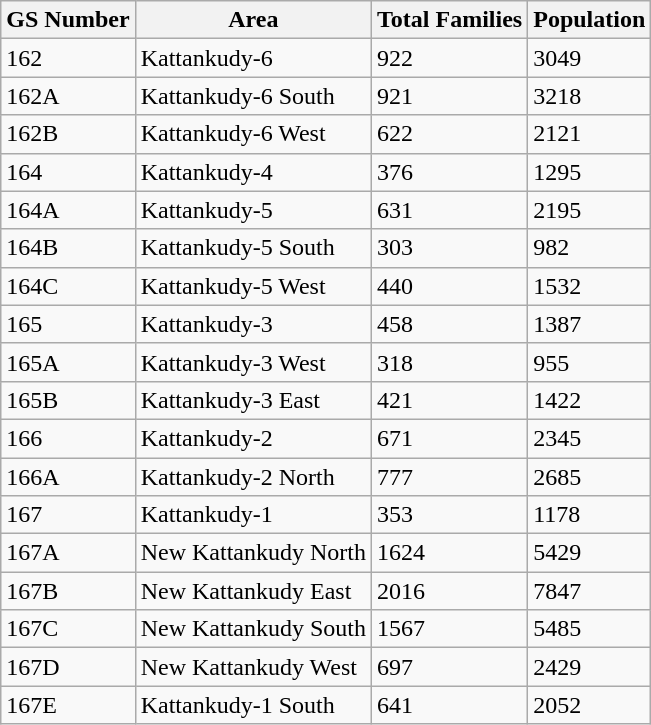<table class="wikitable">
<tr>
<th>GS Number</th>
<th>Area</th>
<th>Total Families</th>
<th>Population</th>
</tr>
<tr>
<td>162</td>
<td>Kattankudy-6</td>
<td>922</td>
<td>3049</td>
</tr>
<tr>
<td>162A</td>
<td>Kattankudy-6 South</td>
<td>921</td>
<td>3218</td>
</tr>
<tr>
<td>162B</td>
<td>Kattankudy-6 West</td>
<td>622</td>
<td>2121</td>
</tr>
<tr>
<td>164</td>
<td>Kattankudy-4</td>
<td>376</td>
<td>1295</td>
</tr>
<tr>
<td>164A</td>
<td>Kattankudy-5</td>
<td>631</td>
<td>2195</td>
</tr>
<tr>
<td>164B</td>
<td>Kattankudy-5 South</td>
<td>303</td>
<td>982</td>
</tr>
<tr>
<td>164C</td>
<td>Kattankudy-5 West</td>
<td>440</td>
<td>1532</td>
</tr>
<tr>
<td>165</td>
<td>Kattankudy-3</td>
<td>458</td>
<td>1387</td>
</tr>
<tr>
<td>165A</td>
<td>Kattankudy-3 West</td>
<td>318</td>
<td>955</td>
</tr>
<tr>
<td>165B</td>
<td>Kattankudy-3 East</td>
<td>421</td>
<td>1422</td>
</tr>
<tr>
<td>166</td>
<td>Kattankudy-2</td>
<td>671</td>
<td>2345</td>
</tr>
<tr>
<td>166A</td>
<td>Kattankudy-2 North</td>
<td>777</td>
<td>2685</td>
</tr>
<tr>
<td>167</td>
<td>Kattankudy-1</td>
<td>353</td>
<td>1178</td>
</tr>
<tr>
<td>167A</td>
<td>New Kattankudy North</td>
<td>1624</td>
<td>5429</td>
</tr>
<tr>
<td>167B</td>
<td>New Kattankudy East</td>
<td>2016</td>
<td>7847</td>
</tr>
<tr>
<td>167C</td>
<td>New Kattankudy South</td>
<td>1567</td>
<td>5485</td>
</tr>
<tr>
<td>167D</td>
<td>New Kattankudy West</td>
<td>697</td>
<td>2429</td>
</tr>
<tr>
<td>167E</td>
<td>Kattankudy-1 South</td>
<td>641</td>
<td>2052</td>
</tr>
</table>
